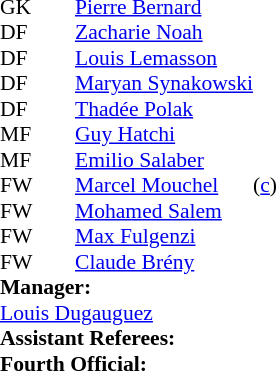<table style=font-size:90% cellspacing=0 cellpadding=0>
<tr>
<td colspan=4></td>
</tr>
<tr>
<th width=25></th>
<th width=25></th>
</tr>
<tr>
<td>GK</td>
<td><strong> </strong></td>
<td> <a href='#'>Pierre Bernard</a></td>
</tr>
<tr>
<td>DF</td>
<td><strong> </strong></td>
<td> <a href='#'>Zacharie Noah</a></td>
</tr>
<tr>
<td>DF</td>
<td><strong> </strong></td>
<td> <a href='#'>Louis Lemasson</a></td>
</tr>
<tr>
<td>DF</td>
<td><strong> </strong></td>
<td> <a href='#'>Maryan Synakowski</a></td>
</tr>
<tr>
<td>DF</td>
<td><strong> </strong></td>
<td> <a href='#'>Thadée Polak</a></td>
</tr>
<tr>
<td>MF</td>
<td><strong> </strong></td>
<td> <a href='#'>Guy Hatchi</a></td>
</tr>
<tr>
<td>MF</td>
<td><strong> </strong></td>
<td> <a href='#'>Emilio Salaber</a></td>
</tr>
<tr>
<td>FW</td>
<td><strong> </strong></td>
<td> <a href='#'>Marcel Mouchel</a></td>
<td>(<a href='#'>c</a>)</td>
</tr>
<tr>
<td>FW</td>
<td><strong> </strong></td>
<td> <a href='#'>Mohamed Salem</a></td>
</tr>
<tr>
<td>FW</td>
<td><strong> </strong></td>
<td> <a href='#'>Max Fulgenzi</a></td>
</tr>
<tr>
<td>FW</td>
<td><strong> </strong></td>
<td> <a href='#'>Claude Brény</a></td>
</tr>
<tr>
<td colspan=3><strong>Manager:</strong></td>
</tr>
<tr>
<td colspan=4> <a href='#'>Louis Dugauguez</a><br><strong>Assistant Referees:</strong><br>
<strong>Fourth Official:</strong><br></td>
</tr>
</table>
